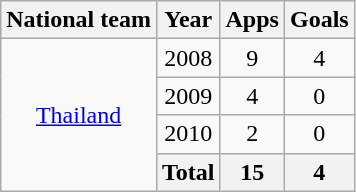<table class="wikitable" style="text-align:center">
<tr>
<th>National team</th>
<th>Year</th>
<th>Apps</th>
<th>Goals</th>
</tr>
<tr>
<td rowspan="4" valign="center"><a href='#'>Thailand</a></td>
<td>2008</td>
<td>9</td>
<td>4</td>
</tr>
<tr>
<td>2009</td>
<td>4</td>
<td>0</td>
</tr>
<tr>
<td>2010</td>
<td>2</td>
<td>0</td>
</tr>
<tr>
<th>Total</th>
<th>15</th>
<th>4</th>
</tr>
</table>
